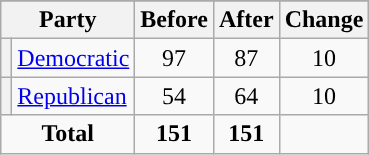<table class="wikitable" style="text-align:center;">
<tr>
</tr>
<tr>
<th colspan=2>Party</th>
<th>Before</th>
<th>After</th>
<th>Change</th>
</tr>
<tr>
<th style="background-color:"></th>
<td style="text-align:left;"><a href='#'>Democratic</a></td>
<td>97</td>
<td>87</td>
<td> 10</td>
</tr>
<tr>
<th style="background-color:"></th>
<td style="text-align:left;"><a href='#'>Republican</a></td>
<td>54</td>
<td>64</td>
<td> 10</td>
</tr>
<tr>
<td colspan=2><strong>Total</strong></td>
<td><strong>151</strong></td>
<td><strong>151</strong></td>
<td></td>
</tr>
</table>
